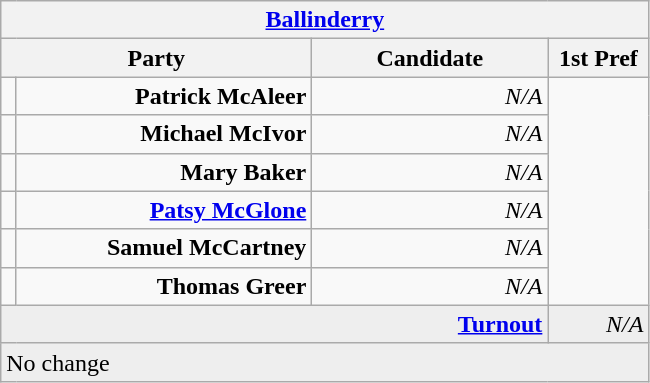<table class="wikitable">
<tr>
<th colspan="4" align="center"><a href='#'>Ballinderry</a></th>
</tr>
<tr>
<th colspan="2" align="center" width=200>Party</th>
<th width=150>Candidate</th>
<th width=60>1st Pref</th>
</tr>
<tr>
<td></td>
<td align="right"><strong>Patrick McAleer</strong></td>
<td align="right"><em>N/A</em></td>
</tr>
<tr>
<td></td>
<td align="right"><strong>Michael McIvor</strong></td>
<td align="right"><em>N/A</em></td>
</tr>
<tr>
<td></td>
<td align="right"><strong>Mary Baker</strong></td>
<td align="right"><em>N/A</em></td>
</tr>
<tr>
<td></td>
<td align="right"><strong><a href='#'>Patsy McGlone</a></strong></td>
<td align="right"><em>N/A</em></td>
</tr>
<tr>
<td></td>
<td align="right"><strong>Samuel McCartney</strong></td>
<td align="right"><em>N/A</em></td>
</tr>
<tr>
<td></td>
<td align="right"><strong>Thomas Greer</strong></td>
<td align="right"><em>N/A</em></td>
</tr>
<tr bgcolor="EEEEEE">
<td colspan=3 align="right"><strong><a href='#'>Turnout</a></strong></td>
<td align="right"><em>N/A</em></td>
</tr>
<tr>
<td colspan=4 bgcolor="EEEEEE">No change</td>
</tr>
</table>
